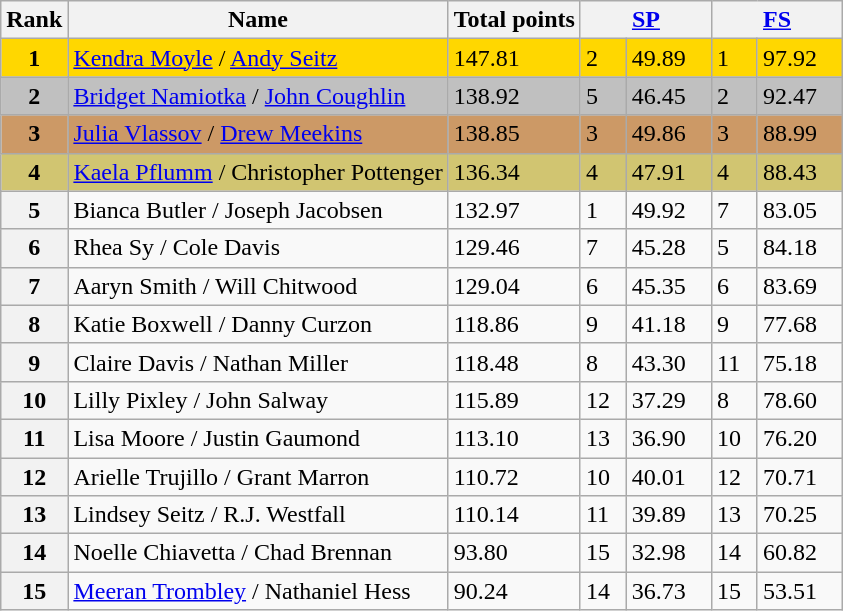<table class="wikitable sortable">
<tr>
<th>Rank</th>
<th>Name</th>
<th>Total points</th>
<th colspan="2" width="80px"><a href='#'>SP</a></th>
<th colspan="2" width="80px"><a href='#'>FS</a></th>
</tr>
<tr bgcolor="gold">
<td align="center"><strong>1</strong></td>
<td><a href='#'>Kendra Moyle</a> / <a href='#'>Andy Seitz</a></td>
<td>147.81</td>
<td>2</td>
<td>49.89</td>
<td>1</td>
<td>97.92</td>
</tr>
<tr bgcolor="silver">
<td align="center"><strong>2</strong></td>
<td><a href='#'>Bridget Namiotka</a> / <a href='#'>John Coughlin</a></td>
<td>138.92</td>
<td>5</td>
<td>46.45</td>
<td>2</td>
<td>92.47</td>
</tr>
<tr bgcolor="cc9966">
<td align="center"><strong>3</strong></td>
<td><a href='#'>Julia Vlassov</a> / <a href='#'>Drew Meekins</a></td>
<td>138.85</td>
<td>3</td>
<td>49.86</td>
<td>3</td>
<td>88.99</td>
</tr>
<tr bgcolor="#d1c571">
<td align="center"><strong>4</strong></td>
<td><a href='#'>Kaela Pflumm</a> / Christopher Pottenger</td>
<td>136.34</td>
<td>4</td>
<td>47.91</td>
<td>4</td>
<td>88.43</td>
</tr>
<tr>
<th>5</th>
<td>Bianca Butler / Joseph Jacobsen</td>
<td>132.97</td>
<td>1</td>
<td>49.92</td>
<td>7</td>
<td>83.05</td>
</tr>
<tr>
<th>6</th>
<td>Rhea Sy / Cole Davis</td>
<td>129.46</td>
<td>7</td>
<td>45.28</td>
<td>5</td>
<td>84.18</td>
</tr>
<tr>
<th>7</th>
<td>Aaryn Smith / Will Chitwood</td>
<td>129.04</td>
<td>6</td>
<td>45.35</td>
<td>6</td>
<td>83.69</td>
</tr>
<tr>
<th>8</th>
<td>Katie Boxwell / Danny Curzon</td>
<td>118.86</td>
<td>9</td>
<td>41.18</td>
<td>9</td>
<td>77.68</td>
</tr>
<tr>
<th>9</th>
<td>Claire Davis / Nathan Miller</td>
<td>118.48</td>
<td>8</td>
<td>43.30</td>
<td>11</td>
<td>75.18</td>
</tr>
<tr>
<th>10</th>
<td>Lilly Pixley / John Salway</td>
<td>115.89</td>
<td>12</td>
<td>37.29</td>
<td>8</td>
<td>78.60</td>
</tr>
<tr>
<th>11</th>
<td>Lisa Moore / Justin Gaumond</td>
<td>113.10</td>
<td>13</td>
<td>36.90</td>
<td>10</td>
<td>76.20</td>
</tr>
<tr>
<th>12</th>
<td>Arielle Trujillo / Grant Marron</td>
<td>110.72</td>
<td>10</td>
<td>40.01</td>
<td>12</td>
<td>70.71</td>
</tr>
<tr>
<th>13</th>
<td>Lindsey Seitz / R.J. Westfall</td>
<td>110.14</td>
<td>11</td>
<td>39.89</td>
<td>13</td>
<td>70.25</td>
</tr>
<tr>
<th>14</th>
<td>Noelle Chiavetta / Chad Brennan</td>
<td>93.80</td>
<td>15</td>
<td>32.98</td>
<td>14</td>
<td>60.82</td>
</tr>
<tr>
<th>15</th>
<td><a href='#'>Meeran Trombley</a> / Nathaniel Hess</td>
<td>90.24</td>
<td>14</td>
<td>36.73</td>
<td>15</td>
<td>53.51</td>
</tr>
</table>
